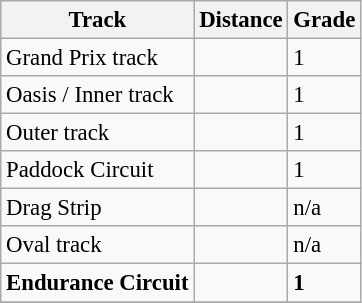<table class="wikitable" style="font-size:95%">
<tr>
<th>Track</th>
<th>Distance</th>
<th>Grade</th>
</tr>
<tr>
<td>Grand Prix track</td>
<td></td>
<td>1</td>
</tr>
<tr>
<td>Oasis / Inner track</td>
<td></td>
<td>1</td>
</tr>
<tr>
<td>Outer track</td>
<td></td>
<td>1</td>
</tr>
<tr>
<td>Paddock Circuit</td>
<td></td>
<td>1</td>
</tr>
<tr>
<td>Drag Strip</td>
<td></td>
<td>n/a</td>
</tr>
<tr>
<td>Oval track</td>
<td></td>
<td>n/a</td>
</tr>
<tr>
<td><strong>Endurance Circuit</strong></td>
<td><strong></strong></td>
<td><strong>1</strong></td>
</tr>
<tr>
</tr>
</table>
